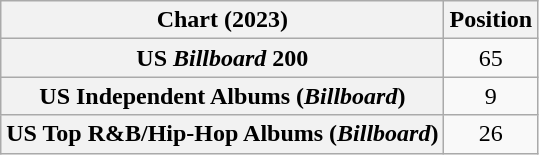<table class="wikitable sortable plainrowheaders" style="text-align:center">
<tr>
<th scope="col">Chart (2023)</th>
<th scope="col">Position</th>
</tr>
<tr>
<th scope="row">US <em>Billboard</em> 200</th>
<td>65</td>
</tr>
<tr>
<th scope="row">US Independent Albums (<em>Billboard</em>)</th>
<td>9</td>
</tr>
<tr>
<th scope="row">US Top R&B/Hip-Hop Albums (<em>Billboard</em>)</th>
<td>26</td>
</tr>
</table>
